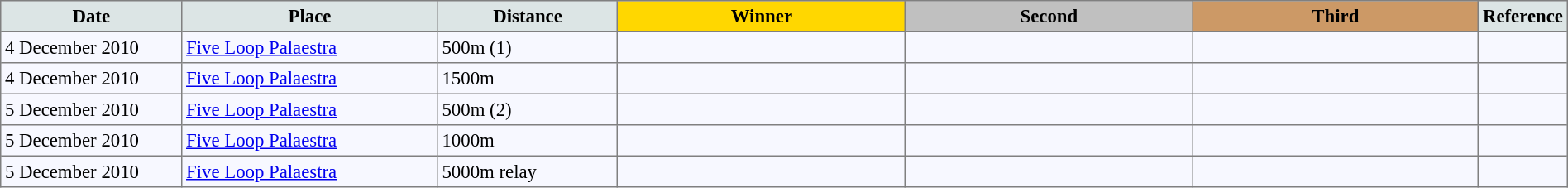<table bgcolor="#f7f8ff" cellpadding="3" cellspacing="0" border="1" style="font-size: 95%; border: gray solid 1px; border-collapse: collapse;">
<tr bgcolor="#CCCCCC">
<td align="center" bgcolor="#DCE5E5" width="150"><strong>Date</strong></td>
<td align="center" bgcolor="#DCE5E5" width="220"><strong>Place</strong></td>
<td align="center" bgcolor="#DCE5E5" width="150"><strong>Distance</strong></td>
<td align="center" bgcolor="gold" width="250"><strong>Winner</strong></td>
<td align="center" bgcolor="silver" width="250"><strong>Second</strong></td>
<td align="center" bgcolor="CC9966" width="250"><strong>Third</strong></td>
<td align="center" bgcolor="#DCE5E5" width="30"><strong>Reference</strong></td>
</tr>
<tr align="left">
<td>4 December 2010</td>
<td><a href='#'>Five Loop Palaestra</a></td>
<td>500m (1)</td>
<td></td>
<td></td>
<td></td>
<td></td>
</tr>
<tr align="left">
<td>4 December 2010</td>
<td><a href='#'>Five Loop Palaestra</a></td>
<td>1500m</td>
<td></td>
<td></td>
<td></td>
<td></td>
</tr>
<tr align="left">
<td>5 December 2010</td>
<td><a href='#'>Five Loop Palaestra</a></td>
<td>500m (2)</td>
<td></td>
<td></td>
<td></td>
<td></td>
</tr>
<tr align="left">
<td>5 December 2010</td>
<td><a href='#'>Five Loop Palaestra</a></td>
<td>1000m</td>
<td></td>
<td></td>
<td></td>
<td></td>
</tr>
<tr align="left">
<td>5 December 2010</td>
<td><a href='#'>Five Loop Palaestra</a></td>
<td>5000m relay</td>
<td></td>
<td></td>
<td></td>
<td></td>
</tr>
</table>
